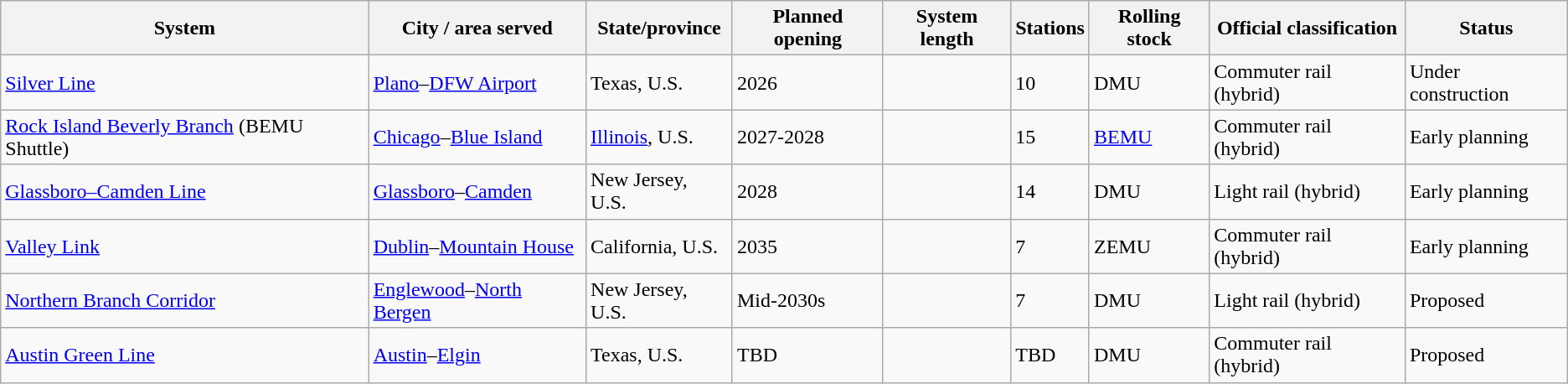<table class="wikitable">
<tr>
<th>System</th>
<th>City / area served</th>
<th>State/province</th>
<th>Planned opening</th>
<th>System length</th>
<th>Stations</th>
<th>Rolling stock</th>
<th>Official classification</th>
<th>Status</th>
</tr>
<tr>
<td><a href='#'>Silver Line</a></td>
<td><a href='#'>Plano</a>–<a href='#'>DFW Airport</a></td>
<td>Texas, U.S.</td>
<td>2026</td>
<td></td>
<td>10</td>
<td>DMU</td>
<td>Commuter rail (hybrid)</td>
<td>Under construction</td>
</tr>
<tr>
<td><a href='#'>Rock Island Beverly Branch</a> (BEMU Shuttle)</td>
<td><a href='#'>Chicago</a>–<a href='#'>Blue Island</a></td>
<td><a href='#'>Illinois</a>, U.S.</td>
<td>2027-2028</td>
<td></td>
<td>15</td>
<td><a href='#'>BEMU</a></td>
<td>Commuter rail (hybrid)</td>
<td>Early planning</td>
</tr>
<tr>
<td><a href='#'>Glassboro–Camden Line</a></td>
<td><a href='#'>Glassboro</a>–<a href='#'>Camden</a></td>
<td>New Jersey, U.S.</td>
<td>2028</td>
<td></td>
<td>14</td>
<td>DMU</td>
<td>Light rail (hybrid)</td>
<td>Early planning</td>
</tr>
<tr>
<td><a href='#'>Valley Link</a></td>
<td><a href='#'>Dublin</a>–<a href='#'>Mountain House</a></td>
<td>California, U.S.</td>
<td>2035</td>
<td></td>
<td>7</td>
<td>ZEMU</td>
<td>Commuter rail (hybrid)</td>
<td>Early planning</td>
</tr>
<tr>
<td><a href='#'>Northern Branch Corridor</a></td>
<td><a href='#'>Englewood</a>–<a href='#'>North Bergen</a></td>
<td>New Jersey, U.S.</td>
<td>Mid-2030s</td>
<td></td>
<td>7</td>
<td>DMU</td>
<td>Light rail (hybrid)</td>
<td>Proposed</td>
</tr>
<tr>
<td><a href='#'>Austin Green Line</a></td>
<td><a href='#'>Austin</a>–<a href='#'>Elgin</a></td>
<td>Texas, U.S.</td>
<td>TBD</td>
<td></td>
<td>TBD</td>
<td>DMU</td>
<td>Commuter rail (hybrid)</td>
<td>Proposed</td>
</tr>
</table>
